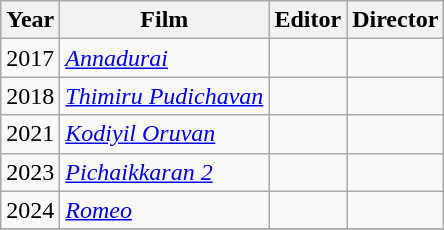<table class="wikitable">
<tr>
<th>Year</th>
<th>Film</th>
<th>Editor</th>
<th>Director</th>
</tr>
<tr>
<td rowspan="1">2017</td>
<td><em><a href='#'>Annadurai</a></em></td>
<td></td>
<td></td>
</tr>
<tr>
<td rowspan="1">2018</td>
<td><em><a href='#'>Thimiru Pudichavan</a></em></td>
<td></td>
<td></td>
</tr>
<tr>
<td>2021</td>
<td><em><a href='#'>Kodiyil Oruvan</a></em></td>
<td></td>
<td></td>
</tr>
<tr>
<td>2023</td>
<td><em><a href='#'>Pichaikkaran 2</a></em></td>
<td></td>
<td></td>
</tr>
<tr>
<td>2024</td>
<td><em><a href='#'>Romeo</a></em></td>
<td></td>
<td></td>
</tr>
<tr>
</tr>
</table>
